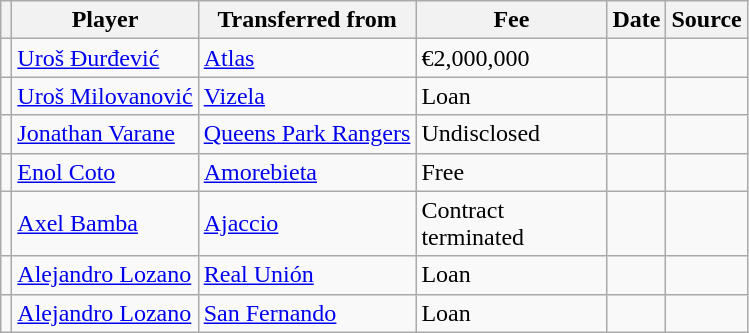<table class="wikitable plainrowheaders sortable">
<tr>
<th></th>
<th scope="col">Player</th>
<th>Transferred from</th>
<th style="width: 120px;">Fee</th>
<th scope="col">Date</th>
<th scope="col">Source</th>
</tr>
<tr>
<td align="center"></td>
<td> <a href='#'>Uroš Đurđević</a></td>
<td> <a href='#'>Atlas</a></td>
<td>€2,000,000</td>
<td></td>
<td></td>
</tr>
<tr>
<td align="center"></td>
<td> <a href='#'>Uroš Milovanović</a></td>
<td> <a href='#'>Vizela</a></td>
<td>Loan</td>
<td></td>
<td></td>
</tr>
<tr>
<td align="center"></td>
<td> <a href='#'>Jonathan Varane</a></td>
<td> <a href='#'>Queens Park Rangers</a></td>
<td>Undisclosed</td>
<td></td>
<td></td>
</tr>
<tr>
<td align="center"></td>
<td> <a href='#'>Enol Coto</a></td>
<td> <a href='#'>Amorebieta</a></td>
<td>Free</td>
<td></td>
<td></td>
</tr>
<tr>
<td align="center"></td>
<td> <a href='#'>Axel Bamba</a></td>
<td> <a href='#'>Ajaccio</a></td>
<td>Contract terminated</td>
<td></td>
<td></td>
</tr>
<tr>
<td align="center"></td>
<td> <a href='#'>Alejandro Lozano</a></td>
<td> <a href='#'>Real Unión</a></td>
<td>Loan</td>
<td></td>
<td></td>
</tr>
<tr>
<td align="center"></td>
<td> <a href='#'>Alejandro Lozano</a></td>
<td> <a href='#'>San Fernando</a></td>
<td>Loan</td>
<td></td>
<td></td>
</tr>
</table>
